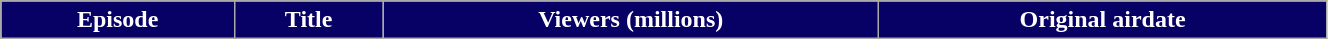<table class="wikitable plainrowheaders" style="width:70%;">
<tr style="color:#fff;">
<th style="background:#070065;">Episode</th>
<th style="background:#070065;">Title</th>
<th style="background:#070065;">Viewers (millions)</th>
<th style="background:#070065;">Original airdate<br>

 




</th>
</tr>
</table>
